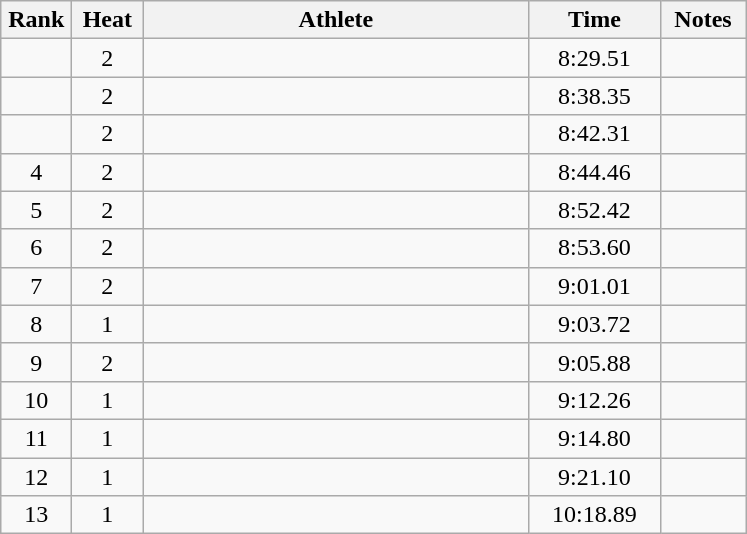<table class="wikitable" style="text-align:center">
<tr>
<th width=40>Rank</th>
<th width=40>Heat</th>
<th width=250>Athlete</th>
<th width=80>Time</th>
<th width=50>Notes</th>
</tr>
<tr>
<td></td>
<td>2</td>
<td align=left></td>
<td>8:29.51</td>
<td></td>
</tr>
<tr>
<td></td>
<td>2</td>
<td align=left></td>
<td>8:38.35</td>
<td></td>
</tr>
<tr>
<td></td>
<td>2</td>
<td align=left></td>
<td>8:42.31</td>
<td></td>
</tr>
<tr>
<td>4</td>
<td>2</td>
<td align=left></td>
<td>8:44.46</td>
<td></td>
</tr>
<tr>
<td>5</td>
<td>2</td>
<td align=left></td>
<td>8:52.42</td>
<td></td>
</tr>
<tr>
<td>6</td>
<td>2</td>
<td align=left></td>
<td>8:53.60</td>
<td></td>
</tr>
<tr>
<td>7</td>
<td>2</td>
<td align=left></td>
<td>9:01.01</td>
<td></td>
</tr>
<tr>
<td>8</td>
<td>1</td>
<td align=left></td>
<td>9:03.72</td>
<td></td>
</tr>
<tr>
<td>9</td>
<td>2</td>
<td align=left></td>
<td>9:05.88</td>
<td></td>
</tr>
<tr>
<td>10</td>
<td>1</td>
<td align=left></td>
<td>9:12.26</td>
<td></td>
</tr>
<tr>
<td>11</td>
<td>1</td>
<td align=left></td>
<td>9:14.80</td>
<td></td>
</tr>
<tr>
<td>12</td>
<td>1</td>
<td align=left></td>
<td>9:21.10</td>
<td></td>
</tr>
<tr>
<td>13</td>
<td>1</td>
<td align=left></td>
<td>10:18.89</td>
<td></td>
</tr>
</table>
